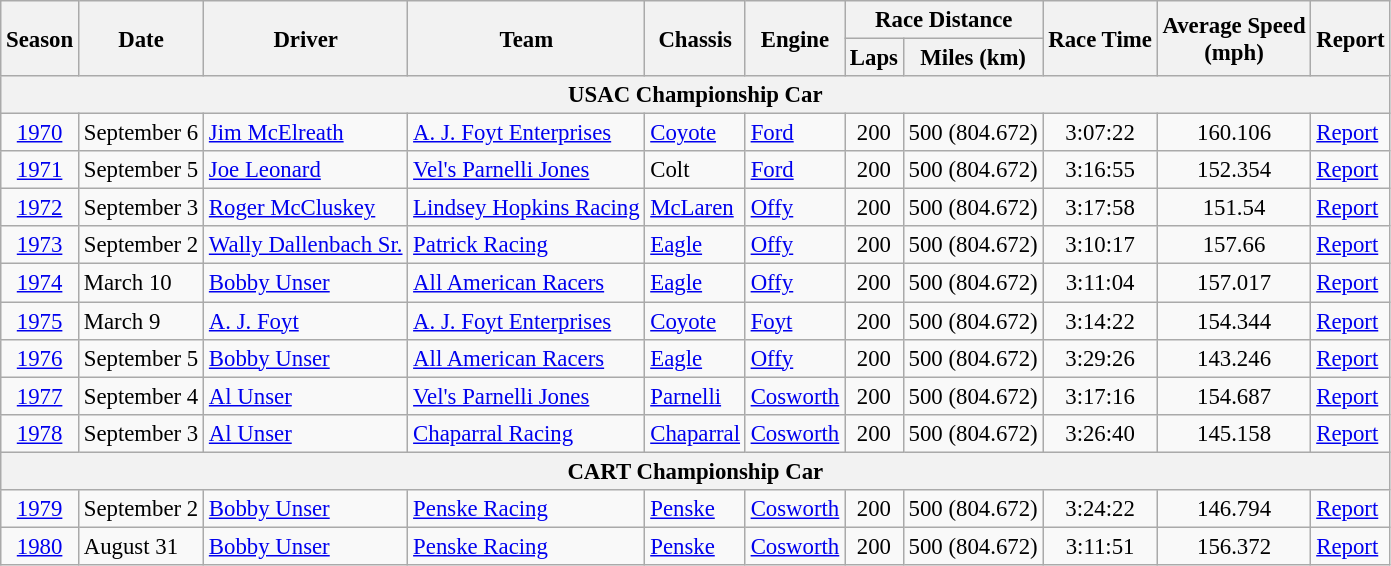<table class="wikitable" style="font-size: 95%;">
<tr>
<th rowspan="2">Season</th>
<th rowspan="2">Date</th>
<th rowspan="2">Driver</th>
<th rowspan="2">Team</th>
<th rowspan="2">Chassis</th>
<th rowspan="2">Engine</th>
<th colspan="2">Race Distance</th>
<th rowspan="2">Race Time</th>
<th rowspan="2">Average Speed<br>(mph)</th>
<th rowspan="2">Report</th>
</tr>
<tr>
<th>Laps</th>
<th>Miles (km)</th>
</tr>
<tr>
<th colspan=11>USAC Championship Car</th>
</tr>
<tr>
<td align=center><a href='#'>1970</a></td>
<td>September 6</td>
<td> <a href='#'>Jim McElreath</a></td>
<td><a href='#'>A. J. Foyt Enterprises</a></td>
<td><a href='#'>Coyote</a></td>
<td><a href='#'>Ford</a></td>
<td align="center">200</td>
<td align="center">500 (804.672)</td>
<td align="center">3:07:22</td>
<td align="center">160.106</td>
<td><a href='#'>Report</a></td>
</tr>
<tr>
<td align=center><a href='#'>1971</a></td>
<td>September 5</td>
<td> <a href='#'>Joe Leonard</a></td>
<td><a href='#'>Vel's Parnelli Jones</a></td>
<td>Colt</td>
<td><a href='#'>Ford</a></td>
<td align="center">200</td>
<td align="center">500 (804.672)</td>
<td align="center">3:16:55</td>
<td align="center">152.354</td>
<td><a href='#'>Report</a></td>
</tr>
<tr>
<td align=center><a href='#'>1972</a></td>
<td>September 3</td>
<td> <a href='#'>Roger McCluskey</a></td>
<td><a href='#'>Lindsey Hopkins Racing</a></td>
<td><a href='#'>McLaren</a></td>
<td><a href='#'>Offy</a></td>
<td align="center">200</td>
<td align="center">500 (804.672)</td>
<td align="center">3:17:58</td>
<td align="center">151.54</td>
<td><a href='#'>Report</a></td>
</tr>
<tr>
<td align=center><a href='#'>1973</a></td>
<td>September 2</td>
<td> <a href='#'>Wally Dallenbach Sr.</a></td>
<td><a href='#'>Patrick Racing</a></td>
<td><a href='#'>Eagle</a></td>
<td><a href='#'>Offy</a></td>
<td align="center">200</td>
<td align="center">500 (804.672)</td>
<td align="center">3:10:17</td>
<td align="center">157.66</td>
<td><a href='#'>Report</a></td>
</tr>
<tr>
<td align=center><a href='#'>1974</a></td>
<td>March 10</td>
<td> <a href='#'>Bobby Unser</a></td>
<td><a href='#'>All American Racers</a></td>
<td><a href='#'>Eagle</a></td>
<td><a href='#'>Offy</a></td>
<td align="center">200</td>
<td align="center">500 (804.672)</td>
<td align="center">3:11:04</td>
<td align="center">157.017</td>
<td><a href='#'>Report</a></td>
</tr>
<tr>
<td align=center><a href='#'>1975</a></td>
<td>March 9</td>
<td> <a href='#'>A. J. Foyt</a></td>
<td><a href='#'>A. J. Foyt Enterprises</a></td>
<td><a href='#'>Coyote</a></td>
<td><a href='#'>Foyt</a></td>
<td align="center">200</td>
<td align="center">500 (804.672)</td>
<td align="center">3:14:22</td>
<td align="center">154.344</td>
<td><a href='#'>Report</a></td>
</tr>
<tr>
<td align=center><a href='#'>1976</a></td>
<td>September 5</td>
<td> <a href='#'>Bobby Unser</a></td>
<td><a href='#'>All American Racers</a></td>
<td><a href='#'>Eagle</a></td>
<td><a href='#'>Offy</a></td>
<td align="center">200</td>
<td align="center">500 (804.672)</td>
<td align="center">3:29:26</td>
<td align="center">143.246</td>
<td><a href='#'>Report</a></td>
</tr>
<tr>
<td align=center><a href='#'>1977</a></td>
<td>September 4</td>
<td> <a href='#'>Al Unser</a></td>
<td><a href='#'>Vel's Parnelli Jones</a></td>
<td><a href='#'>Parnelli</a></td>
<td><a href='#'>Cosworth</a></td>
<td align="center">200</td>
<td align="center">500 (804.672)</td>
<td align="center">3:17:16</td>
<td align="center">154.687</td>
<td><a href='#'>Report</a></td>
</tr>
<tr>
<td align=center><a href='#'>1978</a></td>
<td>September 3</td>
<td> <a href='#'>Al Unser</a></td>
<td><a href='#'>Chaparral Racing</a></td>
<td><a href='#'>Chaparral</a></td>
<td><a href='#'>Cosworth</a></td>
<td align="center">200</td>
<td align="center">500 (804.672)</td>
<td align="center">3:26:40</td>
<td align="center">145.158</td>
<td><a href='#'>Report</a></td>
</tr>
<tr>
<th colspan=11>CART Championship Car</th>
</tr>
<tr>
<td align=center><a href='#'>1979</a></td>
<td>September 2</td>
<td> <a href='#'>Bobby Unser</a></td>
<td><a href='#'>Penske Racing</a></td>
<td><a href='#'>Penske</a></td>
<td><a href='#'>Cosworth</a></td>
<td align="center">200</td>
<td align="center">500 (804.672)</td>
<td align="center">3:24:22</td>
<td align="center">146.794</td>
<td><a href='#'>Report</a></td>
</tr>
<tr>
<td align=center><a href='#'>1980</a></td>
<td>August 31</td>
<td> <a href='#'>Bobby Unser</a></td>
<td><a href='#'>Penske Racing</a></td>
<td><a href='#'>Penske</a></td>
<td><a href='#'>Cosworth</a></td>
<td align="center">200</td>
<td align="center">500 (804.672)</td>
<td align="center">3:11:51</td>
<td align="center">156.372</td>
<td><a href='#'>Report</a></td>
</tr>
</table>
